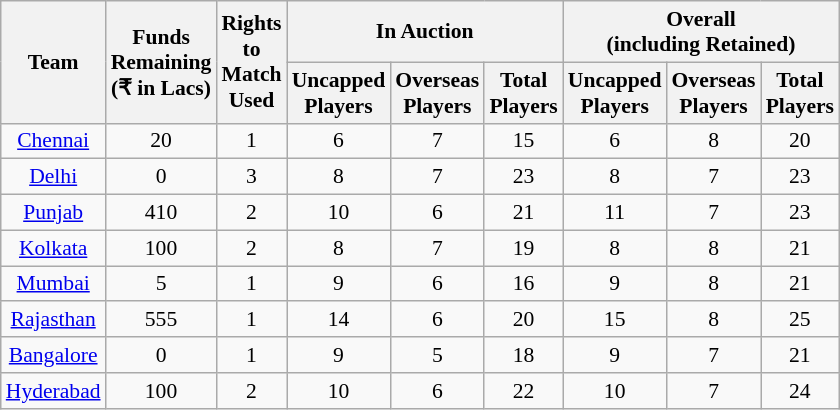<table class=wikitable style="margin:0; font-size:90%; text-align:center">
<tr>
<th rowspan="2">Team</th>
<th rowspan="2">Funds<br> Remaining<br> (₹ in Lacs)</th>
<th rowspan="2">Rights<br> to<br> Match<br> Used</th>
<th colspan="3">In Auction</th>
<th colspan="3">Overall<br> (including Retained)</th>
</tr>
<tr>
<th>Uncapped <br>Players</th>
<th>Overseas <br>Players</th>
<th>Total <br> Players</th>
<th>Uncapped <br>Players</th>
<th>Overseas <br>Players</th>
<th>Total <br> Players</th>
</tr>
<tr>
<td><a href='#'>Chennai</a></td>
<td>20</td>
<td>1</td>
<td>6</td>
<td>7</td>
<td>15</td>
<td>6</td>
<td>8</td>
<td>20</td>
</tr>
<tr>
<td><a href='#'>Delhi</a></td>
<td>0</td>
<td>3</td>
<td>8</td>
<td>7</td>
<td>23</td>
<td>8</td>
<td>7</td>
<td>23</td>
</tr>
<tr>
<td><a href='#'>Punjab</a></td>
<td>410</td>
<td>2</td>
<td>10</td>
<td>6</td>
<td>21</td>
<td>11</td>
<td>7</td>
<td>23</td>
</tr>
<tr>
<td><a href='#'>Kolkata</a></td>
<td>100</td>
<td>2</td>
<td>8</td>
<td>7</td>
<td>19</td>
<td>8</td>
<td>8</td>
<td>21</td>
</tr>
<tr>
<td><a href='#'>Mumbai</a></td>
<td>5</td>
<td>1</td>
<td>9</td>
<td>6</td>
<td>16</td>
<td>9</td>
<td>8</td>
<td>21</td>
</tr>
<tr>
<td><a href='#'>Rajasthan</a></td>
<td>555</td>
<td>1</td>
<td>14</td>
<td>6</td>
<td>20</td>
<td>15</td>
<td>8</td>
<td>25</td>
</tr>
<tr>
<td><a href='#'>Bangalore</a></td>
<td>0</td>
<td>1</td>
<td>9</td>
<td>5</td>
<td>18</td>
<td>9</td>
<td>7</td>
<td>21</td>
</tr>
<tr>
<td><a href='#'>Hyderabad</a></td>
<td>100</td>
<td>2</td>
<td>10</td>
<td>6</td>
<td>22</td>
<td>10</td>
<td>7</td>
<td>24</td>
</tr>
</table>
